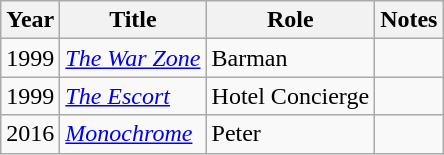<table class="wikitable sortable">
<tr>
<th>Year</th>
<th>Title</th>
<th>Role</th>
<th class="unsortable">Notes</th>
</tr>
<tr>
<td>1999</td>
<td><em><a href='#'>The War Zone</a></em></td>
<td>Barman</td>
<td></td>
</tr>
<tr>
<td>1999</td>
<td><em><a href='#'>The Escort</a></em></td>
<td>Hotel Concierge</td>
<td></td>
</tr>
<tr>
<td>2016</td>
<td><em><a href='#'>Monochrome</a></em></td>
<td>Peter</td>
<td></td>
</tr>
</table>
